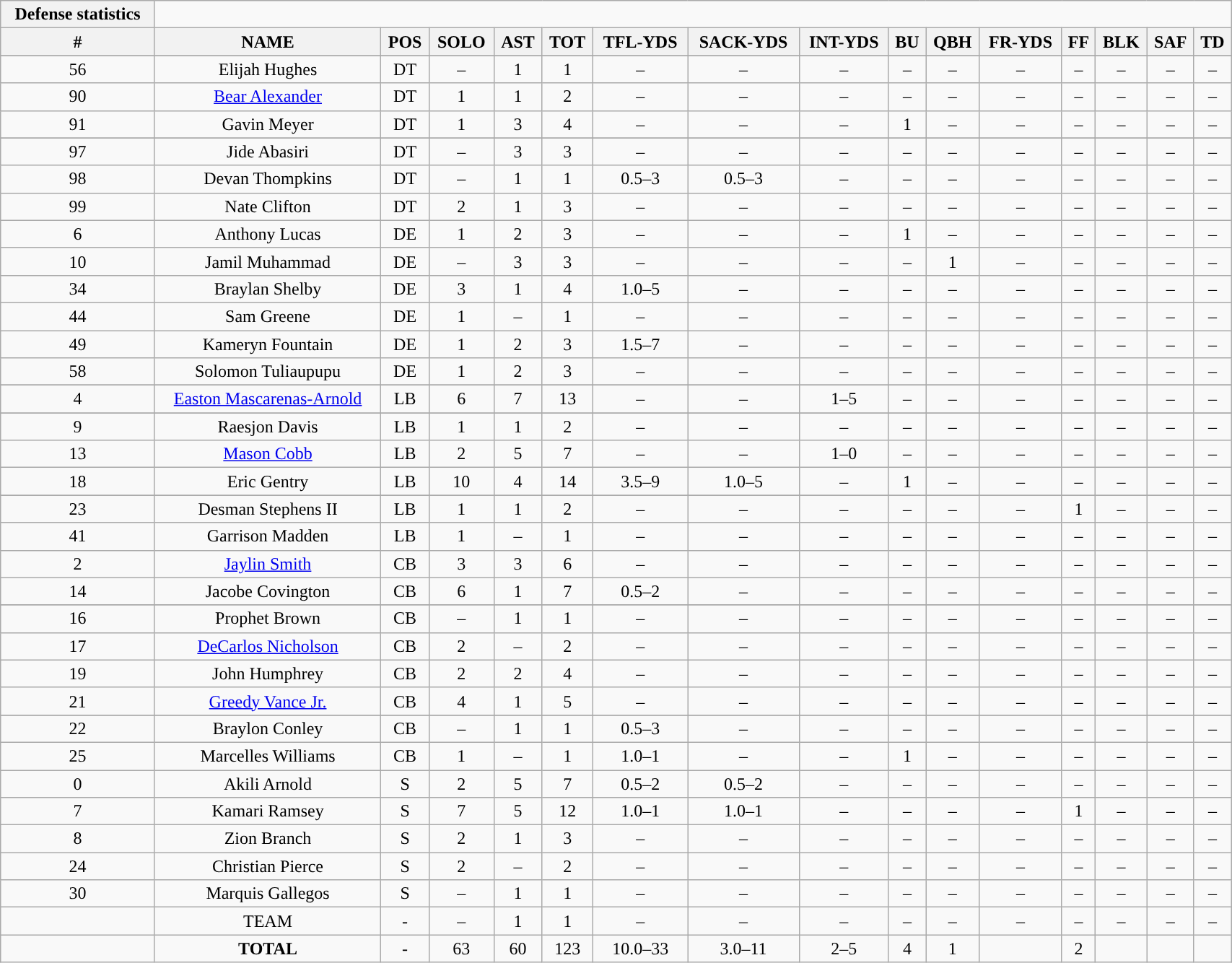<table style="width:90%; text-align:center;" class="wikitable collapsible collapsed">
<tr>
<th style="text-align:center; ">Defense statistics</th>
</tr>
<tr>
<th>#</th>
<th>NAME</th>
<th>POS</th>
<th>SOLO</th>
<th>AST</th>
<th>TOT</th>
<th>TFL-YDS</th>
<th>SACK-YDS</th>
<th>INT-YDS</th>
<th>BU</th>
<th>QBH</th>
<th>FR-YDS</th>
<th>FF</th>
<th>BLK</th>
<th>SAF</th>
<th>TD</th>
</tr>
<tr>
</tr>
<tr>
</tr>
<tr>
<td>56</td>
<td>Elijah Hughes</td>
<td>DT</td>
<td>–</td>
<td>1</td>
<td>1</td>
<td>–</td>
<td>–</td>
<td>–</td>
<td>–</td>
<td>–</td>
<td>–</td>
<td>–</td>
<td>–</td>
<td>–</td>
<td>–</td>
</tr>
<tr>
<td>90</td>
<td><a href='#'>Bear Alexander</a></td>
<td>DT</td>
<td>1</td>
<td>1</td>
<td>2</td>
<td>–</td>
<td>–</td>
<td>–</td>
<td>–</td>
<td>–</td>
<td>–</td>
<td>–</td>
<td>–</td>
<td>–</td>
<td>–</td>
</tr>
<tr>
<td>91</td>
<td>Gavin Meyer</td>
<td>DT</td>
<td>1</td>
<td>3</td>
<td>4</td>
<td>–</td>
<td>–</td>
<td>–</td>
<td>1</td>
<td>–</td>
<td>–</td>
<td>–</td>
<td>–</td>
<td>–</td>
<td>–</td>
</tr>
<tr>
</tr>
<tr>
<td>97</td>
<td>Jide Abasiri</td>
<td>DT</td>
<td>–</td>
<td>3</td>
<td>3</td>
<td>–</td>
<td>–</td>
<td>–</td>
<td>–</td>
<td>–</td>
<td>–</td>
<td>–</td>
<td>–</td>
<td>–</td>
<td>–</td>
</tr>
<tr>
<td>98</td>
<td>Devan Thompkins</td>
<td>DT</td>
<td>–</td>
<td>1</td>
<td>1</td>
<td>0.5–3</td>
<td>0.5–3</td>
<td>–</td>
<td>–</td>
<td>–</td>
<td>–</td>
<td>–</td>
<td>–</td>
<td>–</td>
<td>–</td>
</tr>
<tr>
<td>99</td>
<td>Nate Clifton</td>
<td>DT</td>
<td>2</td>
<td>1</td>
<td>3</td>
<td>–</td>
<td>–</td>
<td>–</td>
<td>–</td>
<td>–</td>
<td>–</td>
<td>–</td>
<td>–</td>
<td>–</td>
<td>–</td>
</tr>
<tr>
<td>6</td>
<td>Anthony Lucas</td>
<td>DE</td>
<td>1</td>
<td>2</td>
<td>3</td>
<td>–</td>
<td>–</td>
<td>–</td>
<td>1</td>
<td>–</td>
<td>–</td>
<td>–</td>
<td>–</td>
<td>–</td>
<td>–</td>
</tr>
<tr>
<td>10</td>
<td>Jamil Muhammad</td>
<td>DE</td>
<td>–</td>
<td>3</td>
<td>3</td>
<td>–</td>
<td>–</td>
<td>–</td>
<td>–</td>
<td>1</td>
<td>–</td>
<td>–</td>
<td>–</td>
<td>–</td>
<td>–</td>
</tr>
<tr>
<td>34</td>
<td>Braylan Shelby</td>
<td>DE</td>
<td>3</td>
<td>1</td>
<td>4</td>
<td>1.0–5</td>
<td>–</td>
<td>–</td>
<td>–</td>
<td>–</td>
<td>–</td>
<td>–</td>
<td>–</td>
<td>–</td>
<td>–</td>
</tr>
<tr>
<td>44</td>
<td>Sam Greene</td>
<td>DE</td>
<td>1</td>
<td>–</td>
<td>1</td>
<td>–</td>
<td>–</td>
<td>–</td>
<td>–</td>
<td>–</td>
<td>–</td>
<td>–</td>
<td>–</td>
<td>–</td>
<td>–</td>
</tr>
<tr>
<td>49</td>
<td>Kameryn Fountain</td>
<td>DE</td>
<td>1</td>
<td>2</td>
<td>3</td>
<td>1.5–7</td>
<td>–</td>
<td>–</td>
<td>–</td>
<td>–</td>
<td>–</td>
<td>–</td>
<td>–</td>
<td>–</td>
<td>–</td>
</tr>
<tr>
<td>58</td>
<td>Solomon Tuliaupupu</td>
<td>DE</td>
<td>1</td>
<td>2</td>
<td>3</td>
<td>–</td>
<td>–</td>
<td>–</td>
<td>–</td>
<td>–</td>
<td>–</td>
<td>–</td>
<td>–</td>
<td>–</td>
<td>–</td>
</tr>
<tr>
</tr>
<tr>
<td>4</td>
<td><a href='#'>Easton Mascarenas-Arnold</a></td>
<td>LB</td>
<td>6</td>
<td>7</td>
<td>13</td>
<td>–</td>
<td>–</td>
<td>1–5</td>
<td>–</td>
<td>–</td>
<td>–</td>
<td>–</td>
<td>–</td>
<td>–</td>
<td>–</td>
</tr>
<tr>
</tr>
<tr>
<td>9</td>
<td>Raesjon Davis</td>
<td>LB</td>
<td>1</td>
<td>1</td>
<td>2</td>
<td>–</td>
<td>–</td>
<td>–</td>
<td>–</td>
<td>–</td>
<td>–</td>
<td>–</td>
<td>–</td>
<td>–</td>
<td>–</td>
</tr>
<tr>
<td>13</td>
<td><a href='#'>Mason Cobb</a></td>
<td>LB</td>
<td>2</td>
<td>5</td>
<td>7</td>
<td>–</td>
<td>–</td>
<td>1–0</td>
<td>–</td>
<td>–</td>
<td>–</td>
<td>–</td>
<td>–</td>
<td>–</td>
<td>–</td>
</tr>
<tr>
<td>18</td>
<td>Eric Gentry</td>
<td>LB</td>
<td>10</td>
<td>4</td>
<td>14</td>
<td>3.5–9</td>
<td>1.0–5</td>
<td>–</td>
<td>1</td>
<td>–</td>
<td>–</td>
<td>–</td>
<td>–</td>
<td>–</td>
<td>–</td>
</tr>
<tr>
</tr>
<tr>
<td>23</td>
<td>Desman Stephens II</td>
<td>LB</td>
<td>1</td>
<td>1</td>
<td>2</td>
<td>–</td>
<td>–</td>
<td>–</td>
<td>–</td>
<td>–</td>
<td>–</td>
<td>1</td>
<td>–</td>
<td>–</td>
<td>–</td>
</tr>
<tr>
<td>41</td>
<td>Garrison Madden</td>
<td>LB</td>
<td>1</td>
<td>–</td>
<td>1</td>
<td>–</td>
<td>–</td>
<td>–</td>
<td>–</td>
<td>–</td>
<td>–</td>
<td>–</td>
<td>–</td>
<td>–</td>
<td>–</td>
</tr>
<tr>
<td>2</td>
<td><a href='#'>Jaylin Smith</a></td>
<td>CB</td>
<td>3</td>
<td>3</td>
<td>6</td>
<td>–</td>
<td>–</td>
<td>–</td>
<td>–</td>
<td>–</td>
<td>–</td>
<td>–</td>
<td>–</td>
<td>–</td>
<td>–</td>
</tr>
<tr>
<td>14</td>
<td>Jacobe Covington</td>
<td>CB</td>
<td>6</td>
<td>1</td>
<td>7</td>
<td>0.5–2</td>
<td>–</td>
<td>–</td>
<td>–</td>
<td>–</td>
<td>–</td>
<td>–</td>
<td>–</td>
<td>–</td>
<td>–</td>
</tr>
<tr>
</tr>
<tr>
<td>16</td>
<td>Prophet Brown</td>
<td>CB</td>
<td>–</td>
<td>1</td>
<td>1</td>
<td>–</td>
<td>–</td>
<td>–</td>
<td>–</td>
<td>–</td>
<td>–</td>
<td>–</td>
<td>–</td>
<td>–</td>
<td>–</td>
</tr>
<tr>
<td>17</td>
<td><a href='#'>DeCarlos Nicholson</a></td>
<td>CB</td>
<td>2</td>
<td>–</td>
<td>2</td>
<td>–</td>
<td>–</td>
<td>–</td>
<td>–</td>
<td>–</td>
<td>–</td>
<td>–</td>
<td>–</td>
<td>–</td>
<td>–</td>
</tr>
<tr>
<td>19</td>
<td>John Humphrey</td>
<td>CB</td>
<td>2</td>
<td>2</td>
<td>4</td>
<td>–</td>
<td>–</td>
<td>–</td>
<td>–</td>
<td>–</td>
<td>–</td>
<td>–</td>
<td>–</td>
<td>–</td>
<td>–</td>
</tr>
<tr>
<td>21</td>
<td><a href='#'>Greedy Vance Jr.</a></td>
<td>CB</td>
<td>4</td>
<td>1</td>
<td>5</td>
<td>–</td>
<td>–</td>
<td>–</td>
<td>–</td>
<td>–</td>
<td>–</td>
<td>–</td>
<td>–</td>
<td>–</td>
<td>–</td>
</tr>
<tr>
</tr>
<tr>
<td>22</td>
<td>Braylon Conley</td>
<td>CB</td>
<td>–</td>
<td>1</td>
<td>1</td>
<td>0.5–3</td>
<td>–</td>
<td>–</td>
<td>–</td>
<td>–</td>
<td>–</td>
<td>–</td>
<td>–</td>
<td>–</td>
<td>–</td>
</tr>
<tr>
<td>25</td>
<td>Marcelles Williams</td>
<td>CB</td>
<td>1</td>
<td>–</td>
<td>1</td>
<td>1.0–1</td>
<td>–</td>
<td>–</td>
<td>1</td>
<td>–</td>
<td>–</td>
<td>–</td>
<td>–</td>
<td>–</td>
<td>–</td>
</tr>
<tr>
<td>0</td>
<td>Akili Arnold</td>
<td>S</td>
<td>2</td>
<td>5</td>
<td>7</td>
<td>0.5–2</td>
<td>0.5–2</td>
<td>–</td>
<td>–</td>
<td>–</td>
<td>–</td>
<td>–</td>
<td>–</td>
<td>–</td>
<td>–</td>
</tr>
<tr>
<td>7</td>
<td>Kamari Ramsey</td>
<td>S</td>
<td>7</td>
<td>5</td>
<td>12</td>
<td>1.0–1</td>
<td>1.0–1</td>
<td>–</td>
<td>–</td>
<td>–</td>
<td>–</td>
<td>1</td>
<td>–</td>
<td>–</td>
<td>–</td>
</tr>
<tr>
<td>8</td>
<td>Zion Branch</td>
<td>S</td>
<td>2</td>
<td>1</td>
<td>3</td>
<td>–</td>
<td>–</td>
<td>–</td>
<td>–</td>
<td>–</td>
<td>–</td>
<td>–</td>
<td>–</td>
<td>–</td>
<td>–</td>
</tr>
<tr>
<td>24</td>
<td>Christian Pierce</td>
<td>S</td>
<td>2</td>
<td>–</td>
<td>2</td>
<td>–</td>
<td>–</td>
<td>–</td>
<td>–</td>
<td>–</td>
<td>–</td>
<td>–</td>
<td>–</td>
<td>–</td>
<td>–</td>
</tr>
<tr>
<td>30</td>
<td>Marquis Gallegos</td>
<td>S</td>
<td>–</td>
<td>1</td>
<td>1</td>
<td>–</td>
<td>–</td>
<td>–</td>
<td>–</td>
<td>–</td>
<td>–</td>
<td>–</td>
<td>–</td>
<td>–</td>
<td>–</td>
</tr>
<tr>
<td></td>
<td>TEAM</td>
<td>-</td>
<td>–</td>
<td>1</td>
<td>1</td>
<td>–</td>
<td>–</td>
<td>–</td>
<td>–</td>
<td>–</td>
<td>–</td>
<td>–</td>
<td>–</td>
<td>–</td>
<td>–</td>
</tr>
<tr>
<td></td>
<td><strong>TOTAL</strong></td>
<td>-</td>
<td>63</td>
<td>60</td>
<td>123</td>
<td>10.0–33</td>
<td>3.0–11</td>
<td>2–5</td>
<td>4</td>
<td>1</td>
<td></td>
<td>2</td>
<td></td>
<td></td>
<td></td>
</tr>
</table>
